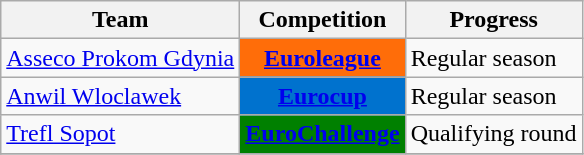<table class="wikitable sortable">
<tr>
<th>Team</th>
<th>Competition</th>
<th>Progress</th>
</tr>
<tr>
<td><a href='#'>Asseco Prokom Gdynia</a></td>
<td rowspan="1" style="background-color:#FF6D09;color:white;text-align:center"><strong><a href='#'><span>Euroleague</span></a></strong></td>
<td>Regular season</td>
</tr>
<tr>
<td><a href='#'>Anwil Wloclawek</a></td>
<td rowspan="1" style="background-color:#0072CE;color:#D0D3D4;text-align:center"><strong><a href='#'><span>Eurocup</span></a></strong></td>
<td>Regular season</td>
</tr>
<tr>
<td><a href='#'>Trefl Sopot</a></td>
<td rowspan="1" style="background-color:green;color:#D0D3D4;text-align:center"><strong><a href='#'><span>EuroChallenge</span></a></strong></td>
<td>Qualifying round</td>
</tr>
<tr>
</tr>
</table>
